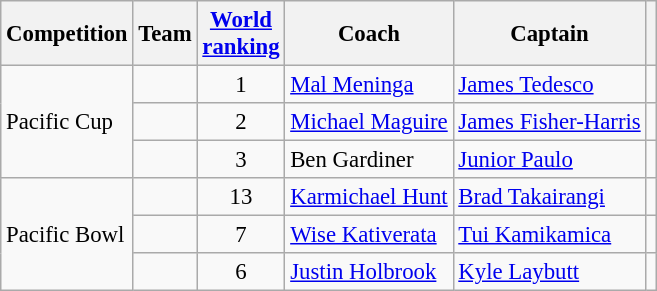<table class="wikitable sortable" style="font-size:95%;">
<tr>
<th>Competition</th>
<th>Team</th>
<th data-sort-type="number"><a href='#'>World<br>ranking</a></th>
<th>Coach</th>
<th>Captain</th>
<th></th>
</tr>
<tr>
<td rowspan="3">Pacific Cup</td>
<td></td>
<td align="center">1</td>
<td> <a href='#'>Mal Meninga</a></td>
<td><a href='#'>James Tedesco</a></td>
<td align="center"></td>
</tr>
<tr>
<td></td>
<td align="center">2</td>
<td> <a href='#'>Michael Maguire</a></td>
<td><a href='#'>James Fisher-Harris</a></td>
<td align=center></td>
</tr>
<tr>
<td></td>
<td align="center">3</td>
<td> Ben Gardiner</td>
<td><a href='#'>Junior Paulo</a></td>
<td align=center></td>
</tr>
<tr>
<td rowspan="3">Pacific Bowl</td>
<td></td>
<td align="center">13</td>
<td> <a href='#'>Karmichael Hunt</a></td>
<td><a href='#'>Brad Takairangi</a></td>
<td align=center></td>
</tr>
<tr>
<td></td>
<td align="center">7</td>
<td> <a href='#'>Wise Kativerata</a></td>
<td><a href='#'>Tui Kamikamica</a></td>
<td align=center></td>
</tr>
<tr>
<td></td>
<td align="center">6</td>
<td> <a href='#'>Justin Holbrook</a></td>
<td><a href='#'>Kyle Laybutt</a></td>
<td align=center></td>
</tr>
</table>
